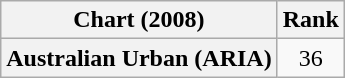<table class="wikitable plainrowheaders" style="text-align:center">
<tr>
<th scope="col">Chart (2008)</th>
<th scope="col">Rank</th>
</tr>
<tr>
<th scope="row">Australian Urban (ARIA)</th>
<td>36</td>
</tr>
</table>
